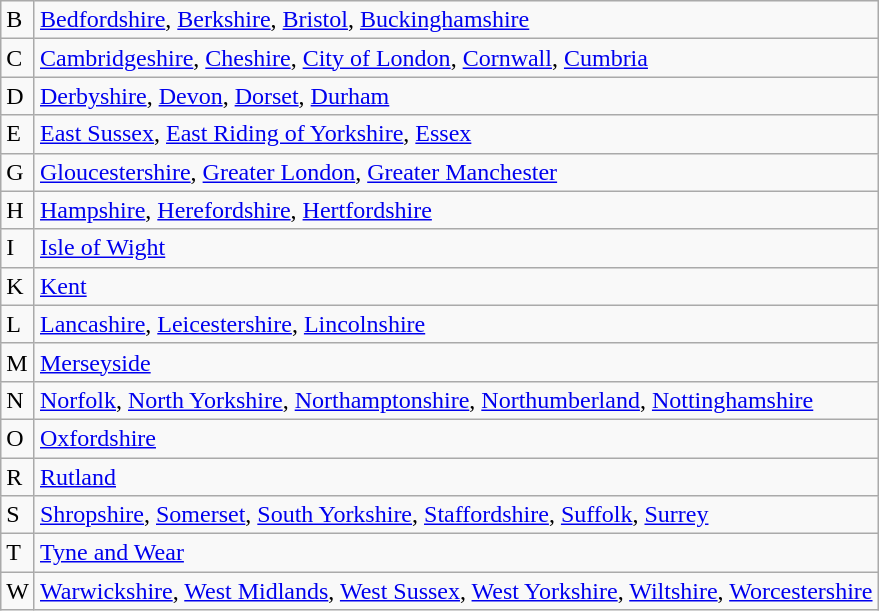<table class="wikitable">
<tr>
<td>B</td>
<td><a href='#'>Bedfordshire</a>, <a href='#'>Berkshire</a>, <a href='#'>Bristol</a>, <a href='#'>Buckinghamshire</a></td>
</tr>
<tr>
<td>C</td>
<td><a href='#'>Cambridgeshire</a>, <a href='#'>Cheshire</a>, <a href='#'>City of London</a>, <a href='#'>Cornwall</a>, <a href='#'>Cumbria</a></td>
</tr>
<tr>
<td>D</td>
<td><a href='#'>Derbyshire</a>, <a href='#'>Devon</a>, <a href='#'>Dorset</a>, <a href='#'>Durham</a></td>
</tr>
<tr>
<td>E</td>
<td><a href='#'>East Sussex</a>, <a href='#'>East Riding of Yorkshire</a>, <a href='#'>Essex</a></td>
</tr>
<tr>
<td>G</td>
<td><a href='#'>Gloucestershire</a>,  <a href='#'>Greater London</a>, <a href='#'>Greater Manchester</a></td>
</tr>
<tr>
<td>H</td>
<td><a href='#'>Hampshire</a>, <a href='#'>Herefordshire</a>, <a href='#'>Hertfordshire</a></td>
</tr>
<tr>
<td>I</td>
<td><a href='#'>Isle of Wight</a></td>
</tr>
<tr>
<td>K</td>
<td><a href='#'>Kent</a></td>
</tr>
<tr>
<td>L</td>
<td><a href='#'>Lancashire</a>, <a href='#'>Leicestershire</a>, <a href='#'>Lincolnshire</a></td>
</tr>
<tr>
<td>M</td>
<td><a href='#'>Merseyside</a></td>
</tr>
<tr>
<td>N</td>
<td><a href='#'>Norfolk</a>,  <a href='#'>North Yorkshire</a>, <a href='#'>Northamptonshire</a>, <a href='#'>Northumberland</a>, <a href='#'>Nottinghamshire</a></td>
</tr>
<tr>
<td>O</td>
<td><a href='#'>Oxfordshire</a></td>
</tr>
<tr>
<td>R</td>
<td><a href='#'>Rutland</a></td>
</tr>
<tr>
<td>S</td>
<td><a href='#'>Shropshire</a>, <a href='#'>Somerset</a>, <a href='#'>South Yorkshire</a>, <a href='#'>Staffordshire</a>, <a href='#'>Suffolk</a>, <a href='#'>Surrey</a></td>
</tr>
<tr>
<td>T</td>
<td><a href='#'>Tyne and Wear</a></td>
</tr>
<tr>
<td>W</td>
<td><a href='#'>Warwickshire</a>, <a href='#'>West Midlands</a>, <a href='#'>West Sussex</a>, <a href='#'>West Yorkshire</a>, <a href='#'>Wiltshire</a>, <a href='#'>Worcestershire</a></td>
</tr>
</table>
